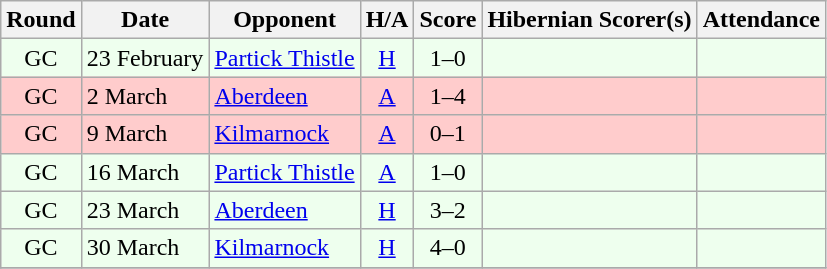<table class="wikitable" style="text-align:center">
<tr>
<th>Round</th>
<th>Date</th>
<th>Opponent</th>
<th>H/A</th>
<th>Score</th>
<th>Hibernian Scorer(s)</th>
<th>Attendance</th>
</tr>
<tr bgcolor=#EEFFEE>
<td>GC</td>
<td align=left>23 February</td>
<td align=left><a href='#'>Partick Thistle</a></td>
<td><a href='#'>H</a></td>
<td>1–0</td>
<td align=left></td>
<td></td>
</tr>
<tr bgcolor=#FFCCCC>
<td>GC</td>
<td align=left>2 March</td>
<td align=left><a href='#'>Aberdeen</a></td>
<td><a href='#'>A</a></td>
<td>1–4</td>
<td align=left></td>
<td></td>
</tr>
<tr bgcolor=#FFCCCC>
<td>GC</td>
<td align=left>9 March</td>
<td align=left><a href='#'>Kilmarnock</a></td>
<td><a href='#'>A</a></td>
<td>0–1</td>
<td align=left></td>
<td></td>
</tr>
<tr bgcolor=#EEFFEE>
<td>GC</td>
<td align=left>16 March</td>
<td align=left><a href='#'>Partick Thistle</a></td>
<td><a href='#'>A</a></td>
<td>1–0</td>
<td align=left></td>
<td></td>
</tr>
<tr bgcolor=#EEFFEE>
<td>GC</td>
<td align=left>23 March</td>
<td align=left><a href='#'>Aberdeen</a></td>
<td><a href='#'>H</a></td>
<td>3–2</td>
<td align=left></td>
<td></td>
</tr>
<tr bgcolor=#EEFFEE>
<td>GC</td>
<td align=left>30 March</td>
<td align=left><a href='#'>Kilmarnock</a></td>
<td><a href='#'>H</a></td>
<td>4–0</td>
<td align=left></td>
<td></td>
</tr>
<tr>
</tr>
</table>
